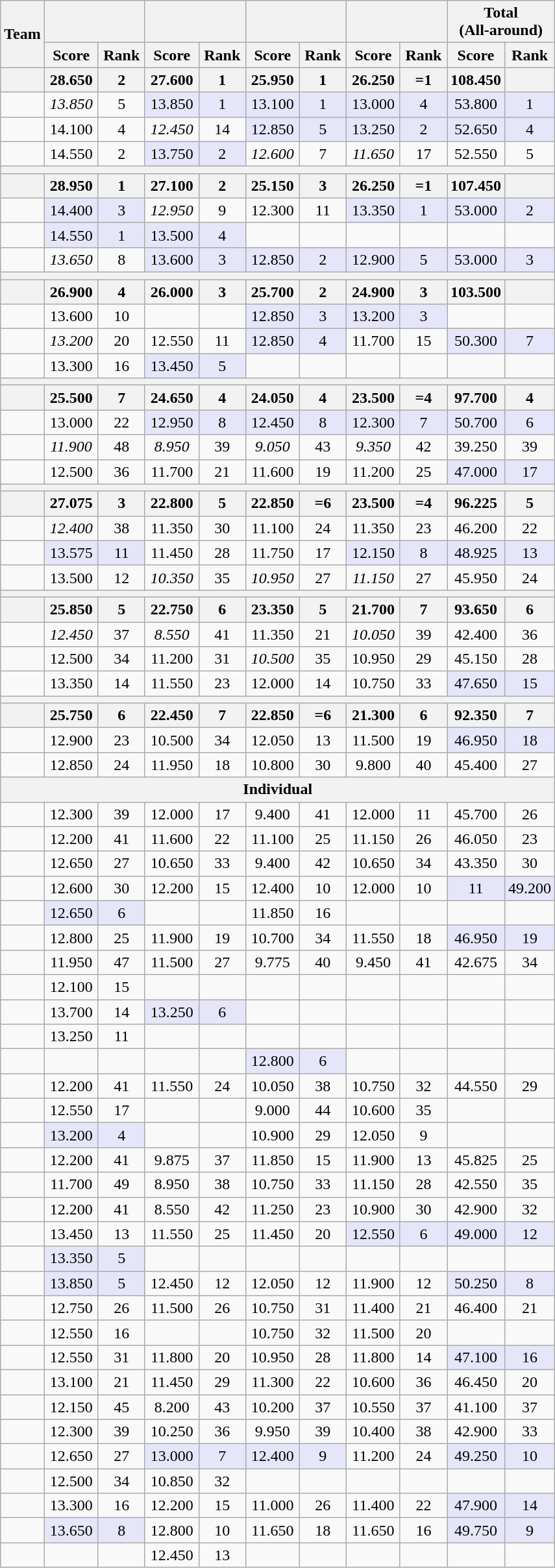<table class="wikitable" style="text-align:center">
<tr>
<th rowspan=2>Team</th>
<th style="width:6em" colspan="2"></th>
<th style="width:6em" colspan="2"></th>
<th style="width:6em" colspan="2"></th>
<th style="width:6em" colspan="2"></th>
<th style="width:6em" colspan="2">Total<br>(All-around)</th>
</tr>
<tr>
<th>Score</th>
<th>Rank</th>
<th>Score</th>
<th>Rank</th>
<th>Score</th>
<th>Rank</th>
<th>Score</th>
<th>Rank</th>
<th>Score</th>
<th>Rank</th>
</tr>
<tr>
<th></th>
<th>28.650</th>
<th>2</th>
<th>27.600</th>
<th>1</th>
<th>25.950</th>
<th>1</th>
<th>26.250</th>
<th>=1</th>
<th>108.450</th>
<th></th>
</tr>
<tr>
<td align="left"></td>
<td><em>13.850</em></td>
<td>5</td>
<td bgcolor="lavender">13.850</td>
<td bgcolor="lavender">1</td>
<td bgcolor="lavender">13.100</td>
<td bgcolor="lavender">1</td>
<td bgcolor="lavender">13.000</td>
<td bgcolor="lavender">4</td>
<td bgcolor="lavender">53.800</td>
<td bgcolor="lavender">1</td>
</tr>
<tr>
<td align="left"></td>
<td>14.100</td>
<td>4</td>
<td><em>12.450</em></td>
<td>14</td>
<td bgcolor="lavender">12.850</td>
<td bgcolor="lavender">5</td>
<td bgcolor="lavender">13.250</td>
<td bgcolor="lavender">2</td>
<td bgcolor="lavender">52.650</td>
<td bgcolor="lavender">4</td>
</tr>
<tr>
<td align="left"></td>
<td>14.550</td>
<td>2</td>
<td bgcolor="lavender">13.750</td>
<td bgcolor="lavender">2</td>
<td><em>12.600</em></td>
<td>7</td>
<td><em>11.650</em></td>
<td>17</td>
<td>52.550</td>
<td>5</td>
</tr>
<tr>
<th colspan="15"></th>
</tr>
<tr>
<th></th>
<th>28.950</th>
<th>1</th>
<th>27.100</th>
<th>2</th>
<th>25.150</th>
<th>3</th>
<th>26.250</th>
<th>=1</th>
<th>107.450</th>
<th></th>
</tr>
<tr>
<td align="left"></td>
<td bgcolor="lavender">14.400</td>
<td bgcolor="lavender">3</td>
<td><em>12.950</em></td>
<td>9</td>
<td>12.300</td>
<td>11</td>
<td bgcolor="lavender">13.350</td>
<td bgcolor="lavender">1</td>
<td bgcolor="lavender">53.000</td>
<td bgcolor="lavender">2</td>
</tr>
<tr>
<td align="left"></td>
<td bgcolor="lavender">14.550</td>
<td bgcolor="lavender">1</td>
<td bgcolor="lavender">13.500</td>
<td bgcolor="lavender">4</td>
<td></td>
<td></td>
<td></td>
<td></td>
<td></td>
<td></td>
</tr>
<tr>
<td align="left"></td>
<td><em>13.650</em></td>
<td>8</td>
<td bgcolor="lavender">13.600</td>
<td bgcolor="lavender">3</td>
<td bgcolor="lavender">12.850</td>
<td bgcolor="lavender">2</td>
<td bgcolor="lavender">12.900</td>
<td bgcolor="lavender">5</td>
<td bgcolor="lavender">53.000</td>
<td bgcolor="lavender">3</td>
</tr>
<tr>
<th colspan="15"></th>
</tr>
<tr>
<th></th>
<th>26.900</th>
<th>4</th>
<th>26.000</th>
<th>3</th>
<th>25.700</th>
<th>2</th>
<th>24.900</th>
<th>3</th>
<th>103.500</th>
<th></th>
</tr>
<tr>
<td align="left"></td>
<td>13.600</td>
<td>10</td>
<td></td>
<td></td>
<td bgcolor="lavender">12.850</td>
<td bgcolor="lavender">3</td>
<td bgcolor="lavender">13.200</td>
<td bgcolor="lavender">3</td>
<td></td>
<td></td>
</tr>
<tr>
<td align="left"></td>
<td><em>13.200</em></td>
<td>20</td>
<td>12.550</td>
<td>11</td>
<td bgcolor="lavender">12.850</td>
<td bgcolor="lavender">4</td>
<td>11.700</td>
<td>15</td>
<td bgcolor="lavender">50.300</td>
<td bgcolor="lavender">7</td>
</tr>
<tr>
<td align="left"></td>
<td>13.300</td>
<td>16</td>
<td bgcolor="lavender">13.450</td>
<td bgcolor="lavender">5</td>
<td></td>
<td></td>
<td></td>
<td></td>
<td></td>
<td></td>
</tr>
<tr>
<th colspan="15"></th>
</tr>
<tr>
<th></th>
<th>25.500</th>
<th>7</th>
<th>24.650</th>
<th>4</th>
<th>24.050</th>
<th>4</th>
<th>23.500</th>
<th>=4</th>
<th>97.700</th>
<th>4</th>
</tr>
<tr>
<td align="left"></td>
<td>13.000</td>
<td>22</td>
<td bgcolor="lavender">12.950</td>
<td bgcolor="lavender">8</td>
<td bgcolor="lavender">12.450</td>
<td bgcolor="lavender">8</td>
<td bgcolor="lavender">12.300</td>
<td bgcolor="lavender">7</td>
<td bgcolor="lavender">50.700</td>
<td bgcolor="lavender">6</td>
</tr>
<tr>
<td align="left"></td>
<td><em>11.900</em></td>
<td>48</td>
<td><em>8.950</em></td>
<td>39</td>
<td><em>9.050</em></td>
<td>43</td>
<td><em>9.350</em></td>
<td>42</td>
<td>39.250</td>
<td>39</td>
</tr>
<tr>
<td align="left"></td>
<td>12.500</td>
<td>36</td>
<td>11.700</td>
<td>21</td>
<td>11.600</td>
<td>19</td>
<td>11.200</td>
<td>25</td>
<td bgcolor="lavender">47.000</td>
<td bgcolor="lavender">17</td>
</tr>
<tr>
<th colspan="15"></th>
</tr>
<tr>
<th></th>
<th>27.075</th>
<th>3</th>
<th>22.800</th>
<th>5</th>
<th>22.850</th>
<th>=6</th>
<th>23.500</th>
<th>=4</th>
<th>96.225</th>
<th>5</th>
</tr>
<tr>
<td align="left"></td>
<td><em>12.400</em></td>
<td>38</td>
<td>11.350</td>
<td>30</td>
<td>11.100</td>
<td>24</td>
<td>11.350</td>
<td>23</td>
<td>46.200</td>
<td>22</td>
</tr>
<tr>
<td align="left"></td>
<td bgcolor="lavender">13.575</td>
<td bgcolor="lavender">11</td>
<td>11.450</td>
<td>28</td>
<td>11.750</td>
<td>17</td>
<td bgcolor="lavender">12.150</td>
<td bgcolor="lavender">8</td>
<td bgcolor="lavender">48.925</td>
<td bgcolor="lavender">13</td>
</tr>
<tr>
<td align="left"></td>
<td>13.500</td>
<td>12</td>
<td><em>10.350</em></td>
<td>35</td>
<td><em>10.950</em></td>
<td>27</td>
<td><em>11.150</em></td>
<td>27</td>
<td>45.950</td>
<td>24</td>
</tr>
<tr>
<th colspan="15"></th>
</tr>
<tr>
<th></th>
<th>25.850</th>
<th>5</th>
<th>22.750</th>
<th>6</th>
<th>23.350</th>
<th>5</th>
<th>21.700</th>
<th>7</th>
<th>93.650</th>
<th>6</th>
</tr>
<tr>
<td align="left"></td>
<td><em>12.450</em></td>
<td>37</td>
<td><em>8.550</em></td>
<td>41</td>
<td>11.350</td>
<td>21</td>
<td><em>10.050</em></td>
<td>39</td>
<td>42.400</td>
<td>36</td>
</tr>
<tr>
<td align="left"></td>
<td>12.500</td>
<td>34</td>
<td>11.200</td>
<td>31</td>
<td><em>10.500</em></td>
<td>35</td>
<td>10.950</td>
<td>29</td>
<td>45.150</td>
<td>28</td>
</tr>
<tr>
<td align="left"></td>
<td>13.350</td>
<td>14</td>
<td>11.550</td>
<td>23</td>
<td>12.000</td>
<td>14</td>
<td>10.750</td>
<td>33</td>
<td bgcolor="lavender">47.650</td>
<td bgcolor="lavender">15</td>
</tr>
<tr>
<th colspan="15"></th>
</tr>
<tr>
<th></th>
<th>25.750</th>
<th>6</th>
<th>22.450</th>
<th>7</th>
<th>22.850</th>
<th>=6</th>
<th>21.300</th>
<th>6</th>
<th>92.350</th>
<th>7</th>
</tr>
<tr>
<td align="left"></td>
<td>12.900</td>
<td>23</td>
<td>10.500</td>
<td>34</td>
<td>12.050</td>
<td>13</td>
<td>11.500</td>
<td>19</td>
<td bgcolor="lavender">46.950</td>
<td bgcolor="lavender">18</td>
</tr>
<tr>
<td align="left"></td>
<td>12.850</td>
<td>24</td>
<td>11.950</td>
<td>18</td>
<td>10.800</td>
<td>30</td>
<td>9.800</td>
<td>40</td>
<td>45.400</td>
<td>27</td>
</tr>
<tr>
<th colspan="15">Individual</th>
</tr>
<tr>
<td align="left"></td>
<td>12.300</td>
<td>39</td>
<td>12.000</td>
<td>17</td>
<td>9.400</td>
<td>41</td>
<td>12.000</td>
<td>11</td>
<td>45.700</td>
<td>26</td>
</tr>
<tr>
<td align="left"></td>
<td>12.200</td>
<td>41</td>
<td>11.600</td>
<td>22</td>
<td>11.100</td>
<td>25</td>
<td>11.150</td>
<td>26</td>
<td>46.050</td>
<td>23</td>
</tr>
<tr>
<td align="left"></td>
<td>12.650</td>
<td>27</td>
<td>10.650</td>
<td>33</td>
<td>9.400</td>
<td>42</td>
<td>10.650</td>
<td>34</td>
<td>43.350</td>
<td>30</td>
</tr>
<tr>
<td align="left"></td>
<td>12.600</td>
<td>30</td>
<td>12.200</td>
<td>15</td>
<td>12.400</td>
<td>10</td>
<td>12.000</td>
<td>10</td>
<td bgcolor="lavender">11</td>
<td bgcolor="lavender">49.200</td>
</tr>
<tr>
<td align="left"></td>
<td bgcolor="lavender">12.650</td>
<td bgcolor="lavender">6</td>
<td></td>
<td></td>
<td>11.850</td>
<td>16</td>
<td></td>
<td></td>
<td></td>
<td></td>
</tr>
<tr>
<td align="left"></td>
<td>12.800</td>
<td>25</td>
<td>11.900</td>
<td>19</td>
<td>10.700</td>
<td>34</td>
<td>11.550</td>
<td>18</td>
<td bgcolor="lavender">46.950</td>
<td bgcolor="lavender">19</td>
</tr>
<tr>
<td align="left"></td>
<td>11.950</td>
<td>47</td>
<td>11.500</td>
<td>27</td>
<td>9.775</td>
<td>40</td>
<td>9.450</td>
<td>41</td>
<td>42.675</td>
<td>34</td>
</tr>
<tr>
<td align="left"></td>
<td>12.100</td>
<td>15</td>
<td></td>
<td></td>
<td></td>
<td></td>
<td></td>
<td></td>
<td></td>
<td></td>
</tr>
<tr>
<td align="left"></td>
<td>13.700</td>
<td>14</td>
<td bgcolor="lavender">13.250</td>
<td bgcolor="lavender">6</td>
<td></td>
<td></td>
<td></td>
<td></td>
<td></td>
<td></td>
</tr>
<tr>
<td align="left"></td>
<td>13.250</td>
<td>11</td>
<td></td>
<td></td>
<td></td>
<td></td>
<td></td>
<td></td>
<td></td>
<td></td>
</tr>
<tr>
<td align="left"></td>
<td></td>
<td></td>
<td></td>
<td></td>
<td bgcolor="lavender">12.800</td>
<td bgcolor="lavender">6</td>
<td></td>
<td></td>
<td></td>
<td></td>
</tr>
<tr>
<td align="left"></td>
<td>12.200</td>
<td>41</td>
<td>11.550</td>
<td>24</td>
<td>10.050</td>
<td>38</td>
<td>10.750</td>
<td>32</td>
<td>44.550</td>
<td>29</td>
</tr>
<tr>
<td align="left"></td>
<td>12.550</td>
<td>17</td>
<td></td>
<td></td>
<td>9.000</td>
<td>44</td>
<td>10.600</td>
<td>35</td>
<td></td>
<td></td>
</tr>
<tr>
<td align="left"></td>
<td bgcolor="lavender">13.200</td>
<td bgcolor="lavender">4</td>
<td></td>
<td></td>
<td>10.900</td>
<td>29</td>
<td>12.050</td>
<td>9</td>
<td></td>
<td></td>
</tr>
<tr>
<td align="left"></td>
<td>12.200</td>
<td>41</td>
<td>9.875</td>
<td>37</td>
<td>11.850</td>
<td>15</td>
<td>11.900</td>
<td>13</td>
<td>45.825</td>
<td>25</td>
</tr>
<tr>
<td align="left"></td>
<td>11.700</td>
<td>49</td>
<td>8.950</td>
<td>38</td>
<td>10.750</td>
<td>33</td>
<td>11.150</td>
<td>28</td>
<td>42.550</td>
<td>35</td>
</tr>
<tr>
<td align="left"></td>
<td>12.200</td>
<td>41</td>
<td>8.550</td>
<td>42</td>
<td>11.250</td>
<td>23</td>
<td>10.900</td>
<td>30</td>
<td>42.900</td>
<td>32</td>
</tr>
<tr>
<td align="left"></td>
<td>13.450</td>
<td>13</td>
<td>11.550</td>
<td>25</td>
<td>11.450</td>
<td>20</td>
<td bgcolor="lavender">12.550</td>
<td bgcolor="lavender">6</td>
<td bgcolor="lavender">49.000</td>
<td bgcolor="lavender">12</td>
</tr>
<tr>
<td align="left"></td>
<td bgcolor="lavender">13.350</td>
<td bgcolor="lavender">5</td>
<td></td>
<td></td>
<td></td>
<td></td>
<td></td>
<td></td>
<td></td>
<td></td>
</tr>
<tr>
<td align="left"></td>
<td bgcolor="lavender">13.850</td>
<td bgcolor="lavender">5</td>
<td>12.450</td>
<td>12</td>
<td>12.050</td>
<td>12</td>
<td>11.900</td>
<td>12</td>
<td bgcolor="lavender">50.250</td>
<td bgcolor="lavender">8</td>
</tr>
<tr>
<td align="left"></td>
<td>12.750</td>
<td>26</td>
<td>11.500</td>
<td>26</td>
<td>10.750</td>
<td>31</td>
<td>11.400</td>
<td>21</td>
<td>46.400</td>
<td>21</td>
</tr>
<tr>
<td align="left"></td>
<td>12.550</td>
<td>16</td>
<td></td>
<td></td>
<td>10.750</td>
<td>32</td>
<td>11.500</td>
<td>20</td>
<td></td>
<td></td>
</tr>
<tr>
<td align="left"></td>
<td>12.550</td>
<td>31</td>
<td>11.800</td>
<td>20</td>
<td>10.950</td>
<td>28</td>
<td>11.800</td>
<td>14</td>
<td bgcolor="lavender">47.100</td>
<td bgcolor="lavender">16</td>
</tr>
<tr>
<td align="left"></td>
<td>13.100</td>
<td>21</td>
<td>11.450</td>
<td>29</td>
<td>11.300</td>
<td>22</td>
<td>10.600</td>
<td>36</td>
<td>46.450</td>
<td>20</td>
</tr>
<tr>
<td align="left"></td>
<td>12.150</td>
<td>45</td>
<td>8.200</td>
<td>43</td>
<td>10.200</td>
<td>37</td>
<td>10.550</td>
<td>37</td>
<td>41.100</td>
<td>37</td>
</tr>
<tr>
<td align="left"></td>
<td>12.300</td>
<td>39</td>
<td>10.250</td>
<td>36</td>
<td>9.950</td>
<td>39</td>
<td>10.400</td>
<td>38</td>
<td>42.900</td>
<td>33</td>
</tr>
<tr>
<td align="left"></td>
<td>12.650</td>
<td>27</td>
<td bgcolor="lavender">13.000</td>
<td bgcolor="lavender">7</td>
<td bgcolor="lavender">12.400</td>
<td bgcolor="lavender">9</td>
<td>11.200</td>
<td>24</td>
<td bgcolor="lavender">49.250</td>
<td bgcolor="lavender">10</td>
</tr>
<tr>
<td align="left"></td>
<td>12.500</td>
<td>34</td>
<td>10.850</td>
<td>32</td>
<td></td>
<td></td>
<td></td>
<td></td>
<td></td>
<td></td>
</tr>
<tr>
<td align="left"></td>
<td>13.300</td>
<td>16</td>
<td>12.200</td>
<td>15</td>
<td>11.000</td>
<td>26</td>
<td>11.400</td>
<td>22</td>
<td bgcolor="lavender">47.900</td>
<td bgcolor="lavender">14</td>
</tr>
<tr>
<td align="left"></td>
<td bgcolor="lavender">13.650</td>
<td bgcolor="lavender">8</td>
<td>12.800</td>
<td>10</td>
<td>11.650</td>
<td>18</td>
<td>11.650</td>
<td>16</td>
<td bgcolor="lavender">49.750</td>
<td bgcolor="lavender">9</td>
</tr>
<tr>
<td align="left"></td>
<td></td>
<td></td>
<td>12.450</td>
<td>13</td>
<td></td>
<td></td>
<td></td>
<td></td>
<td></td>
<td></td>
</tr>
</table>
